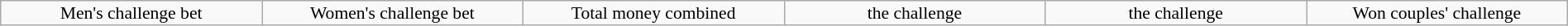<table class="wikitable" style="text-align:center; font-size:90%; width:100%; line-height:13px;">
<tr>
<td style="width:15%"> Men's challenge bet</td>
<td style="width:15%"> Women's challenge bet</td>
<td style="width:15%"> Total money combined</td>
<td style="width:15%"> the challenge<br></td>
<td style="width:15%"> the challenge<br></td>
<td style="width:15%"> Won couples' challenge<br></td>
</tr>
</table>
